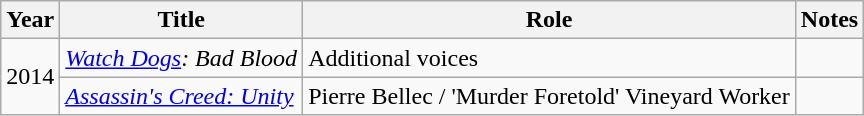<table class="wikitable sortable">
<tr>
<th>Year</th>
<th>Title</th>
<th>Role</th>
<th class="unsortable">Notes</th>
</tr>
<tr>
<td rowspan=2>2014</td>
<td><em><a href='#'>Watch Dogs</a>: Bad Blood</em></td>
<td>Additional voices</td>
<td></td>
</tr>
<tr>
<td><em><a href='#'>Assassin's Creed: Unity</a></em></td>
<td>Pierre Bellec / 'Murder Foretold' Vineyard Worker</td>
<td></td>
</tr>
</table>
